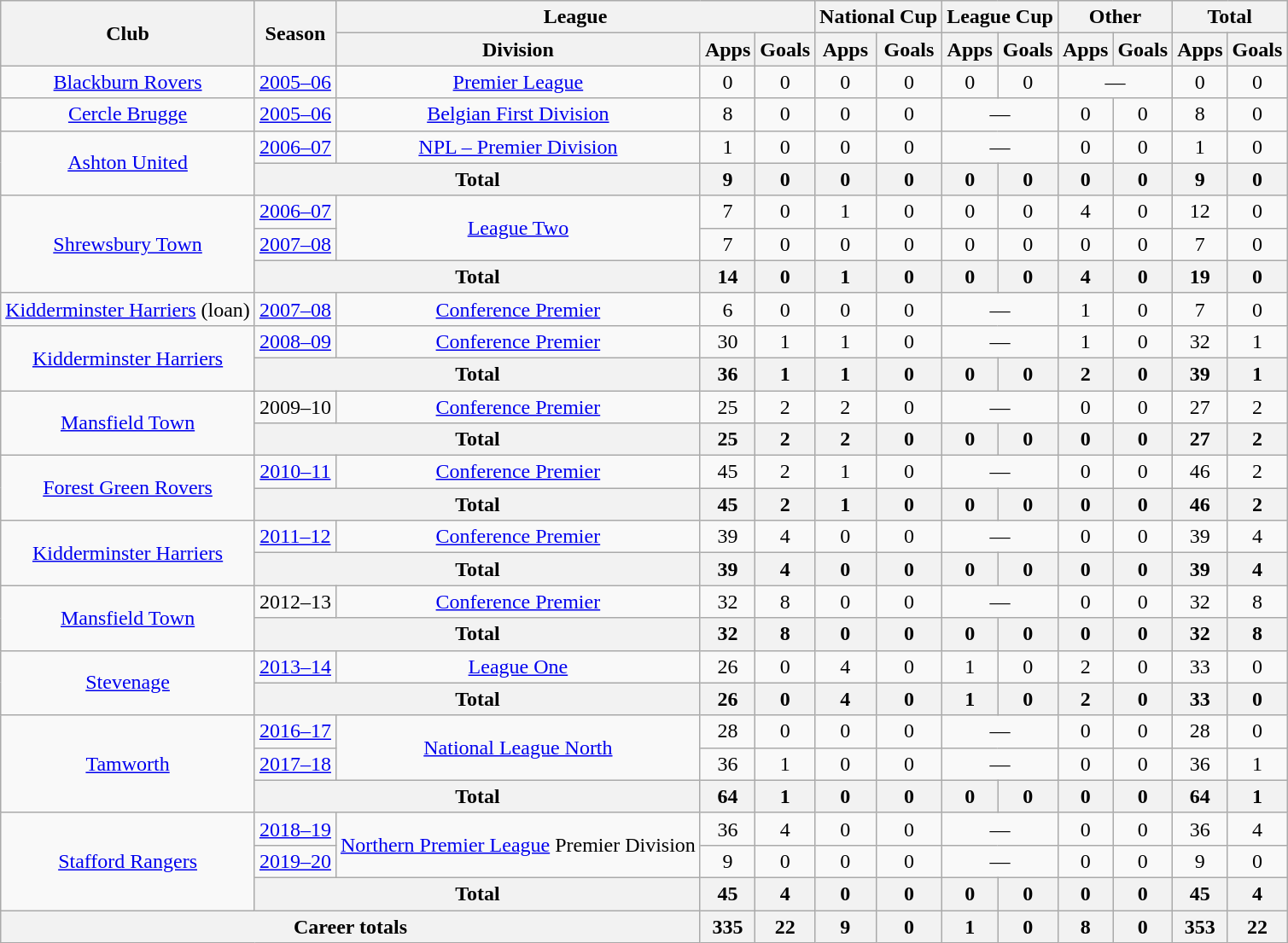<table class="wikitable" style="text-align: center">
<tr>
<th rowspan="2">Club</th>
<th rowspan="2">Season</th>
<th colspan="3">League</th>
<th colspan="2">National Cup</th>
<th colspan="2">League Cup</th>
<th colspan="2">Other</th>
<th colspan="2">Total</th>
</tr>
<tr>
<th>Division</th>
<th>Apps</th>
<th>Goals</th>
<th>Apps</th>
<th>Goals</th>
<th>Apps</th>
<th>Goals</th>
<th>Apps</th>
<th>Goals</th>
<th>Apps</th>
<th>Goals</th>
</tr>
<tr>
<td><a href='#'>Blackburn Rovers</a></td>
<td><a href='#'>2005–06</a></td>
<td><a href='#'>Premier League</a></td>
<td>0</td>
<td>0</td>
<td>0</td>
<td>0</td>
<td>0</td>
<td>0</td>
<td colspan="2">—</td>
<td>0</td>
<td>0</td>
</tr>
<tr>
<td><a href='#'>Cercle Brugge</a></td>
<td><a href='#'>2005–06</a></td>
<td><a href='#'>Belgian First Division</a></td>
<td>8</td>
<td>0</td>
<td>0</td>
<td>0</td>
<td colspan="2">—</td>
<td>0</td>
<td>0</td>
<td>8</td>
<td>0</td>
</tr>
<tr>
<td rowspan="2"><a href='#'>Ashton United</a></td>
<td><a href='#'>2006–07</a></td>
<td><a href='#'>NPL – Premier Division</a></td>
<td>1</td>
<td>0</td>
<td>0</td>
<td>0</td>
<td colspan="2">—</td>
<td>0</td>
<td>0</td>
<td>1</td>
<td>0</td>
</tr>
<tr>
<th colspan="2">Total</th>
<th>9</th>
<th>0</th>
<th>0</th>
<th>0</th>
<th>0</th>
<th>0</th>
<th>0</th>
<th>0</th>
<th>9</th>
<th>0</th>
</tr>
<tr>
<td rowspan="3"><a href='#'>Shrewsbury Town</a></td>
<td><a href='#'>2006–07</a></td>
<td rowspan="2"><a href='#'>League Two</a></td>
<td>7</td>
<td>0</td>
<td>1</td>
<td>0</td>
<td>0</td>
<td>0</td>
<td>4</td>
<td>0</td>
<td>12</td>
<td>0</td>
</tr>
<tr>
<td><a href='#'>2007–08</a></td>
<td>7</td>
<td>0</td>
<td>0</td>
<td>0</td>
<td>0</td>
<td>0</td>
<td>0</td>
<td>0</td>
<td>7</td>
<td>0</td>
</tr>
<tr>
<th colspan="2">Total</th>
<th>14</th>
<th>0</th>
<th>1</th>
<th>0</th>
<th>0</th>
<th>0</th>
<th>4</th>
<th>0</th>
<th>19</th>
<th>0</th>
</tr>
<tr>
<td><a href='#'>Kidderminster Harriers</a> (loan)</td>
<td><a href='#'>2007–08</a></td>
<td><a href='#'>Conference Premier</a></td>
<td>6</td>
<td>0</td>
<td>0</td>
<td>0</td>
<td colspan="2">—</td>
<td>1</td>
<td>0</td>
<td>7</td>
<td>0</td>
</tr>
<tr>
<td rowspan="2"><a href='#'>Kidderminster Harriers</a></td>
<td><a href='#'>2008–09</a></td>
<td><a href='#'>Conference Premier</a></td>
<td>30</td>
<td>1</td>
<td>1</td>
<td>0</td>
<td colspan="2">—</td>
<td>1</td>
<td>0</td>
<td>32</td>
<td>1</td>
</tr>
<tr>
<th colspan="2">Total</th>
<th>36</th>
<th>1</th>
<th>1</th>
<th>0</th>
<th>0</th>
<th>0</th>
<th>2</th>
<th>0</th>
<th>39</th>
<th>1</th>
</tr>
<tr>
<td rowspan="2"><a href='#'>Mansfield Town</a></td>
<td>2009–10</td>
<td><a href='#'>Conference Premier</a></td>
<td>25</td>
<td>2</td>
<td>2</td>
<td>0</td>
<td colspan="2">—</td>
<td>0</td>
<td>0</td>
<td>27</td>
<td>2</td>
</tr>
<tr>
<th colspan="2">Total</th>
<th>25</th>
<th>2</th>
<th>2</th>
<th>0</th>
<th>0</th>
<th>0</th>
<th>0</th>
<th>0</th>
<th>27</th>
<th>2</th>
</tr>
<tr>
<td rowspan="2"><a href='#'>Forest Green Rovers</a></td>
<td><a href='#'>2010–11</a></td>
<td><a href='#'>Conference Premier</a></td>
<td>45</td>
<td>2</td>
<td>1</td>
<td>0</td>
<td colspan="2">—</td>
<td>0</td>
<td>0</td>
<td>46</td>
<td>2</td>
</tr>
<tr>
<th colspan="2">Total</th>
<th>45</th>
<th>2</th>
<th>1</th>
<th>0</th>
<th>0</th>
<th>0</th>
<th>0</th>
<th>0</th>
<th>46</th>
<th>2</th>
</tr>
<tr>
<td rowspan="2"><a href='#'>Kidderminster Harriers</a></td>
<td><a href='#'>2011–12</a></td>
<td><a href='#'>Conference Premier</a></td>
<td>39</td>
<td>4</td>
<td>0</td>
<td>0</td>
<td colspan="2">—</td>
<td>0</td>
<td>0</td>
<td>39</td>
<td>4</td>
</tr>
<tr>
<th colspan="2">Total</th>
<th>39</th>
<th>4</th>
<th>0</th>
<th>0</th>
<th>0</th>
<th>0</th>
<th>0</th>
<th>0</th>
<th>39</th>
<th>4</th>
</tr>
<tr>
<td rowspan="2"><a href='#'>Mansfield Town</a></td>
<td>2012–13</td>
<td><a href='#'>Conference Premier</a></td>
<td>32</td>
<td>8</td>
<td>0</td>
<td>0</td>
<td colspan="2">—</td>
<td>0</td>
<td>0</td>
<td>32</td>
<td>8</td>
</tr>
<tr>
<th colspan="2">Total</th>
<th>32</th>
<th>8</th>
<th>0</th>
<th>0</th>
<th>0</th>
<th>0</th>
<th>0</th>
<th>0</th>
<th>32</th>
<th>8</th>
</tr>
<tr>
<td rowspan="2"><a href='#'>Stevenage</a></td>
<td><a href='#'>2013–14</a></td>
<td><a href='#'>League One</a></td>
<td>26</td>
<td>0</td>
<td>4</td>
<td>0</td>
<td>1</td>
<td>0</td>
<td>2</td>
<td>0</td>
<td>33</td>
<td>0</td>
</tr>
<tr>
<th colspan="2">Total</th>
<th>26</th>
<th>0</th>
<th>4</th>
<th>0</th>
<th>1</th>
<th>0</th>
<th>2</th>
<th>0</th>
<th>33</th>
<th>0</th>
</tr>
<tr>
<td rowspan="3"><a href='#'>Tamworth</a></td>
<td><a href='#'>2016–17</a></td>
<td rowspan="2"><a href='#'>National League North</a></td>
<td>28</td>
<td>0</td>
<td>0</td>
<td>0</td>
<td colspan="2">—</td>
<td>0</td>
<td>0</td>
<td>28</td>
<td>0</td>
</tr>
<tr>
<td><a href='#'>2017–18</a></td>
<td>36</td>
<td>1</td>
<td>0</td>
<td>0</td>
<td colspan="2">—</td>
<td>0</td>
<td>0</td>
<td>36</td>
<td>1</td>
</tr>
<tr>
<th colspan="2">Total</th>
<th>64</th>
<th>1</th>
<th>0</th>
<th>0</th>
<th>0</th>
<th>0</th>
<th>0</th>
<th>0</th>
<th>64</th>
<th>1</th>
</tr>
<tr>
<td rowspan="3"><a href='#'>Stafford Rangers</a></td>
<td><a href='#'>2018–19</a></td>
<td rowspan="2"><a href='#'>Northern Premier League</a> Premier Division</td>
<td>36</td>
<td>4</td>
<td>0</td>
<td>0</td>
<td colspan="2">—</td>
<td>0</td>
<td>0</td>
<td>36</td>
<td>4</td>
</tr>
<tr>
<td><a href='#'>2019–20</a></td>
<td>9</td>
<td>0</td>
<td>0</td>
<td>0</td>
<td colspan="2">—</td>
<td>0</td>
<td>0</td>
<td>9</td>
<td>0</td>
</tr>
<tr>
<th colspan="2">Total</th>
<th>45</th>
<th>4</th>
<th>0</th>
<th>0</th>
<th>0</th>
<th>0</th>
<th>0</th>
<th>0</th>
<th>45</th>
<th>4</th>
</tr>
<tr>
<th colspan="3">Career totals</th>
<th>335</th>
<th>22</th>
<th>9</th>
<th>0</th>
<th>1</th>
<th>0</th>
<th>8</th>
<th>0</th>
<th>353</th>
<th>22</th>
</tr>
</table>
